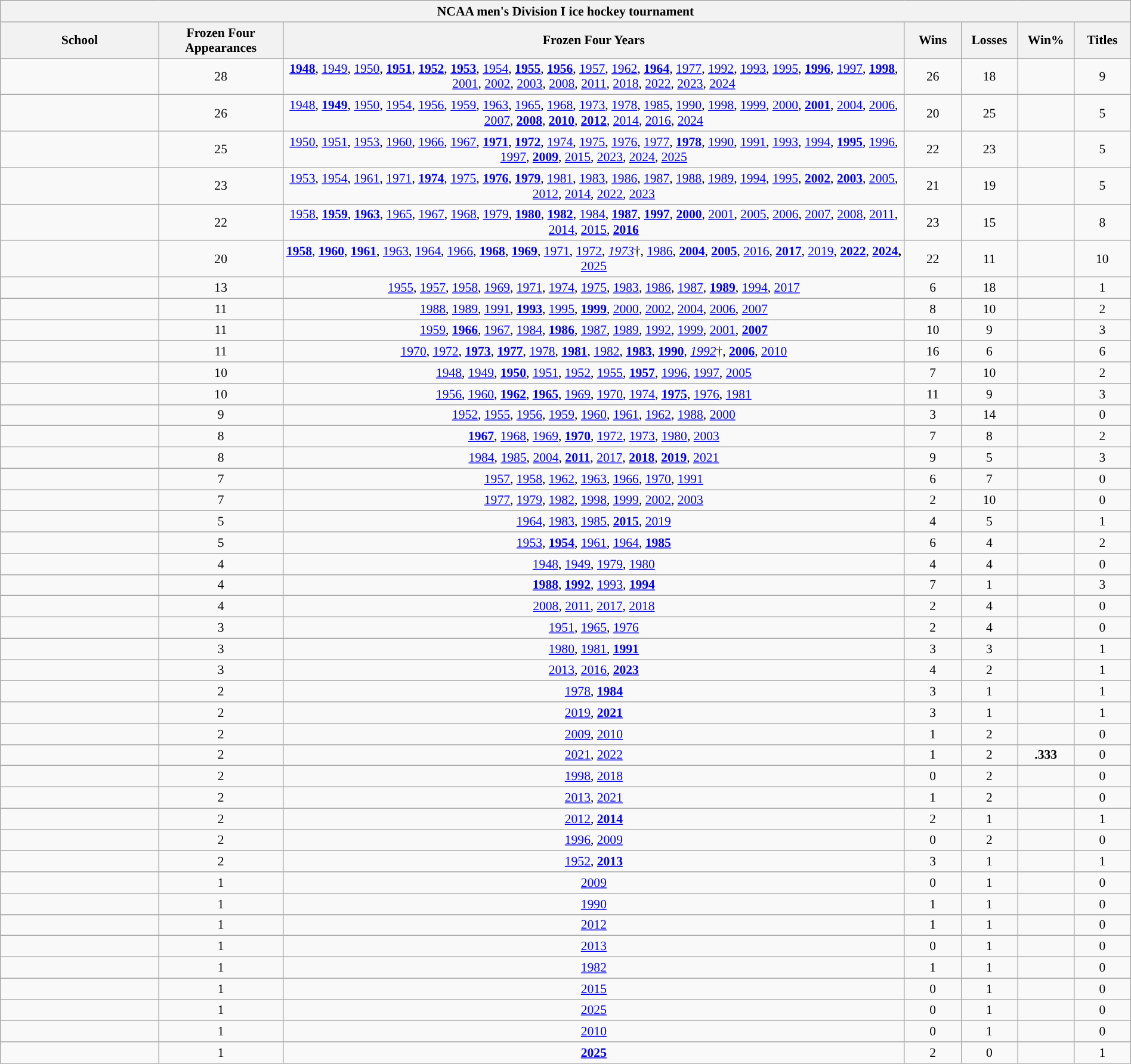<table class="wikitable sortable" style="font-size:90%; width: 100%; text-align: center;">
<tr>
<th colspan=9>NCAA men's Division I ice hockey tournament</th>
</tr>
<tr>
<th width=14%>School</th>
<th width=11%>Frozen Four Appearances</th>
<th width=55%>Frozen Four Years</th>
<th width=5%>Wins</th>
<th width=5%>Losses</th>
<th width=5%>Win%</th>
<th width=5%>Titles</th>
</tr>
<tr>
<td align=center><strong><a href='#'></a></strong></td>
<td>28</td>
<td><strong><a href='#'>1948</a></strong>, <a href='#'>1949</a>, <a href='#'>1950</a>, <strong><a href='#'>1951</a></strong>, <strong><a href='#'>1952</a></strong>, <strong><a href='#'>1953</a></strong>, <a href='#'>1954</a>, <strong><a href='#'>1955</a></strong>, <strong><a href='#'>1956</a></strong>, <a href='#'>1957</a>, <a href='#'>1962</a>, <strong><a href='#'>1964</a></strong>, <a href='#'>1977</a>, <a href='#'>1992</a>, <a href='#'>1993</a>, <a href='#'>1995</a>, <strong><a href='#'>1996</a></strong>, <a href='#'>1997</a>, <strong><a href='#'>1998</a></strong>, <a href='#'>2001</a>, <a href='#'>2002</a>, <a href='#'>2003</a>, <a href='#'>2008</a>, <a href='#'>2011</a>, <a href='#'>2018</a>, <a href='#'>2022</a>, <a href='#'>2023</a>, <a href='#'>2024</a></td>
<td>26</td>
<td>18</td>
<td><strong></strong></td>
<td>9</td>
</tr>
<tr>
<td align=center><strong><a href='#'></a></strong></td>
<td>26</td>
<td><a href='#'>1948</a>, <strong><a href='#'>1949</a></strong>, <a href='#'>1950</a>, <a href='#'>1954</a>, <a href='#'>1956</a>, <a href='#'>1959</a>, <a href='#'>1963</a>, <a href='#'>1965</a>, <a href='#'>1968</a>, <a href='#'>1973</a>, <a href='#'>1978</a>, <a href='#'>1985</a>, <a href='#'>1990</a>, <a href='#'>1998</a>, <a href='#'>1999</a>, <a href='#'>2000</a>, <strong><a href='#'>2001</a></strong>, <a href='#'>2004</a>, <a href='#'>2006</a>, <a href='#'>2007</a>, <strong><a href='#'>2008</a></strong>, <strong><a href='#'>2010</a></strong>, <strong><a href='#'>2012</a></strong>, <a href='#'>2014</a>, <a href='#'>2016</a>, <a href='#'>2024</a></td>
<td>20</td>
<td>25</td>
<td><strong></strong></td>
<td>5</td>
</tr>
<tr>
<td align=center><strong><a href='#'></a></strong></td>
<td>25</td>
<td><a href='#'>1950</a>, <a href='#'>1951</a>, <a href='#'>1953</a>, <a href='#'>1960</a>, <a href='#'>1966</a>, <a href='#'>1967</a>, <strong><a href='#'>1971</a></strong>, <strong><a href='#'>1972</a></strong>, <a href='#'>1974</a>, <a href='#'>1975</a>, <a href='#'>1976</a>, <a href='#'>1977</a>, <strong><a href='#'>1978</a></strong>, <a href='#'>1990</a>, <a href='#'>1991</a>, <a href='#'>1993</a>, <a href='#'>1994</a>, <strong><a href='#'>1995</a></strong>, <a href='#'>1996</a>, <a href='#'>1997</a>, <strong><a href='#'>2009</a></strong>, <a href='#'>2015</a>, <a href='#'>2023</a>, <a href='#'>2024</a>, <a href='#'>2025</a></td>
<td>22</td>
<td>23</td>
<td><strong></strong></td>
<td>5</td>
</tr>
<tr>
<td align=center><strong><a href='#'></a></strong></td>
<td>23</td>
<td><a href='#'>1953</a>, <a href='#'>1954</a>, <a href='#'>1961</a>, <a href='#'>1971</a>, <strong><a href='#'>1974</a></strong>, <a href='#'>1975</a>, <strong><a href='#'>1976</a></strong>, <strong><a href='#'>1979</a></strong>, <a href='#'>1981</a>, <a href='#'>1983</a>, <a href='#'>1986</a>, <a href='#'>1987</a>, <a href='#'>1988</a>, <a href='#'>1989</a>, <a href='#'>1994</a>, <a href='#'>1995</a>, <strong><a href='#'>2002</a></strong>, <strong><a href='#'>2003</a></strong>, <a href='#'>2005</a>, <a href='#'>2012</a>, <a href='#'>2014</a>, <a href='#'>2022</a>, <a href='#'>2023</a></td>
<td>21</td>
<td>19</td>
<td><strong></strong></td>
<td>5</td>
</tr>
<tr>
<td align=center><strong><a href='#'></a></strong></td>
<td>22</td>
<td><a href='#'>1958</a>, <strong><a href='#'>1959</a></strong>, <strong><a href='#'>1963</a></strong>, <a href='#'>1965</a>, <a href='#'>1967</a>, <a href='#'>1968</a>, <a href='#'>1979</a>, <strong><a href='#'>1980</a></strong>, <strong><a href='#'>1982</a></strong>, <a href='#'>1984</a>, <strong><a href='#'>1987</a></strong>, <strong><a href='#'>1997</a></strong>, <strong><a href='#'>2000</a></strong>, <a href='#'>2001</a>, <a href='#'>2005</a>, <a href='#'>2006</a>, <a href='#'>2007</a>, <a href='#'>2008</a>, <a href='#'>2011</a>, <a href='#'>2014</a>, <a href='#'>2015</a>, <strong><a href='#'>2016</a></strong></td>
<td>23</td>
<td>15</td>
<td><strong></strong></td>
<td>8</td>
</tr>
<tr>
<td align=center><strong><a href='#'></a></strong></td>
<td>20</td>
<td><strong><a href='#'>1958</a></strong>, <strong><a href='#'>1960</a></strong>, <strong><a href='#'>1961</a></strong>, <a href='#'>1963</a>, <a href='#'>1964</a>, <a href='#'>1966</a>, <strong><a href='#'>1968</a></strong>, <strong><a href='#'>1969</a></strong>, <a href='#'>1971</a>, <a href='#'>1972</a>, <em><a href='#'>1973</a></em>†, <a href='#'>1986</a>, <strong><a href='#'>2004</a></strong>, <strong><a href='#'>2005</a></strong>, <a href='#'>2016</a>, <strong><a href='#'>2017</a></strong>, <a href='#'>2019</a>, <strong><a href='#'>2022</a></strong>, <strong><a href='#'>2024</a>,</strong> <a href='#'>2025</a></td>
<td>22</td>
<td>11</td>
<td><strong></strong></td>
<td>10</td>
</tr>
<tr>
<td align=center><strong><a href='#'></a></strong></td>
<td>13</td>
<td><a href='#'>1955</a>, <a href='#'>1957</a>, <a href='#'>1958</a>, <a href='#'>1969</a>, <a href='#'>1971</a>, <a href='#'>1974</a>, <a href='#'>1975</a>, <a href='#'>1983</a>, <a href='#'>1986</a>, <a href='#'>1987</a>, <strong><a href='#'>1989</a></strong>, <a href='#'>1994</a>, <a href='#'>2017</a></td>
<td>6</td>
<td>18</td>
<td><strong></strong></td>
<td>1</td>
</tr>
<tr>
<td align=center><strong><a href='#'></a></strong></td>
<td>11</td>
<td><a href='#'>1988</a>, <a href='#'>1989</a>, <a href='#'>1991</a>, <strong><a href='#'>1993</a></strong>, <a href='#'>1995</a>, <strong><a href='#'>1999</a></strong>, <a href='#'>2000</a>, <a href='#'>2002</a>, <a href='#'>2004</a>, <a href='#'>2006</a>, <a href='#'>2007</a></td>
<td>8</td>
<td>10</td>
<td><strong></strong></td>
<td>2</td>
</tr>
<tr>
<td align=center><strong><a href='#'></a></strong></td>
<td>11</td>
<td><a href='#'>1959</a>, <strong><a href='#'>1966</a></strong>, <a href='#'>1967</a>, <a href='#'>1984</a>, <strong><a href='#'>1986</a></strong>, <a href='#'>1987</a>, <a href='#'>1989</a>, <a href='#'>1992</a>, <a href='#'>1999</a>, <a href='#'>2001</a>, <strong><a href='#'>2007</a></strong></td>
<td>10</td>
<td>9</td>
<td><strong></strong></td>
<td>3</td>
</tr>
<tr>
<td align=center><strong><a href='#'></a></strong></td>
<td>11</td>
<td><a href='#'>1970</a>, <a href='#'>1972</a>, <strong><a href='#'>1973</a></strong>, <strong><a href='#'>1977</a></strong>, <a href='#'>1978</a>, <strong><a href='#'>1981</a></strong>, <a href='#'>1982</a>, <strong><a href='#'>1983</a></strong>, <strong><a href='#'>1990</a></strong>, <em><a href='#'>1992</a></em>†, <strong><a href='#'>2006</a></strong>, <a href='#'>2010</a></td>
<td>16</td>
<td>6</td>
<td><strong></strong></td>
<td>6</td>
</tr>
<tr>
<td align=center><strong><a href='#'></a></strong></td>
<td>10</td>
<td><a href='#'>1948</a>, <a href='#'>1949</a>, <strong><a href='#'>1950</a></strong>, <a href='#'>1951</a>, <a href='#'>1952</a>, <a href='#'>1955</a>, <strong><a href='#'>1957</a></strong>, <a href='#'>1996</a>, <a href='#'>1997</a>, <a href='#'>2005</a></td>
<td>7</td>
<td>10</td>
<td><strong></strong></td>
<td>2</td>
</tr>
<tr>
<td align=center><strong><a href='#'></a></strong></td>
<td>10</td>
<td><a href='#'>1956</a>, <a href='#'>1960</a>, <strong><a href='#'>1962</a></strong>, <strong><a href='#'>1965</a></strong>, <a href='#'>1969</a>, <a href='#'>1970</a>, <a href='#'>1974</a>, <strong><a href='#'>1975</a></strong>, <a href='#'>1976</a>, <a href='#'>1981</a></td>
<td>11</td>
<td>9</td>
<td><strong></strong></td>
<td>3</td>
</tr>
<tr>
<td align=center><strong><a href='#'></a></strong></td>
<td>9</td>
<td><a href='#'>1952</a>, <a href='#'>1955</a>, <a href='#'>1956</a>, <a href='#'>1959</a>, <a href='#'>1960</a>, <a href='#'>1961</a>, <a href='#'>1962</a>, <a href='#'>1988</a>, <a href='#'>2000</a></td>
<td>3</td>
<td>14</td>
<td><strong></strong></td>
<td>0</td>
</tr>
<tr>
<td align=center><strong><a href='#'></a></strong></td>
<td>8</td>
<td><strong><a href='#'>1967</a></strong>, <a href='#'>1968</a>, <a href='#'>1969</a>, <strong><a href='#'>1970</a></strong>, <a href='#'>1972</a>, <a href='#'>1973</a>, <a href='#'>1980</a>, <a href='#'>2003</a></td>
<td>7</td>
<td>8</td>
<td><strong></strong></td>
<td>2</td>
</tr>
<tr>
<td align=center><strong><a href='#'></a></strong></td>
<td>8</td>
<td><a href='#'>1984</a>, <a href='#'>1985</a>, <a href='#'>2004</a>, <strong><a href='#'>2011</a></strong>, <a href='#'>2017</a>, <strong><a href='#'>2018</a></strong>, <strong><a href='#'>2019</a></strong>, <a href='#'>2021</a></td>
<td>9</td>
<td>5</td>
<td><strong></strong></td>
<td>3</td>
</tr>
<tr>
<td align=center><strong><a href='#'></a></strong></td>
<td>7</td>
<td><a href='#'>1957</a>, <a href='#'>1958</a>, <a href='#'>1962</a>, <a href='#'>1963</a>, <a href='#'>1966</a>, <a href='#'>1970</a>, <a href='#'>1991</a></td>
<td>6</td>
<td>7</td>
<td><strong></strong></td>
<td>0</td>
</tr>
<tr>
<td align=center><strong><a href='#'></a></strong></td>
<td>7</td>
<td><a href='#'>1977</a>, <a href='#'>1979</a>, <a href='#'>1982</a>, <a href='#'>1998</a>, <a href='#'>1999</a>, <a href='#'>2002</a>, <a href='#'>2003</a></td>
<td>2</td>
<td>10</td>
<td><strong></strong></td>
<td>0</td>
</tr>
<tr>
<td align=center><strong><a href='#'></a></strong></td>
<td>5</td>
<td><a href='#'>1964</a>, <a href='#'>1983</a>, <a href='#'>1985</a>, <strong><a href='#'>2015</a></strong>, <a href='#'>2019</a></td>
<td>4</td>
<td>5</td>
<td><strong></strong></td>
<td>1</td>
</tr>
<tr>
<td align=center><strong><a href='#'></a></strong></td>
<td>5</td>
<td><a href='#'>1953</a>, <strong><a href='#'>1954</a></strong>, <a href='#'>1961</a>, <a href='#'>1964</a>, <strong><a href='#'>1985</a></strong></td>
<td>6</td>
<td>4</td>
<td><strong></strong></td>
<td>2</td>
</tr>
<tr>
<td align=center><strong><a href='#'></a></strong></td>
<td>4</td>
<td><a href='#'>1948</a>, <a href='#'>1949</a>, <a href='#'>1979</a>, <a href='#'>1980</a></td>
<td>4</td>
<td>4</td>
<td><strong></strong></td>
<td>0</td>
</tr>
<tr>
<td align=center><strong><a href='#'></a></strong></td>
<td>4</td>
<td><strong><a href='#'>1988</a></strong>, <strong><a href='#'>1992</a></strong>, <a href='#'>1993</a>, <strong><a href='#'>1994</a></strong></td>
<td>7</td>
<td>1</td>
<td><strong></strong></td>
<td>3</td>
</tr>
<tr>
<td align=center><strong><a href='#'></a></strong></td>
<td>4</td>
<td><a href='#'>2008</a>, <a href='#'>2011</a>, <a href='#'>2017</a>, <a href='#'>2018</a></td>
<td>2</td>
<td>4</td>
<td><strong></strong></td>
<td>0</td>
</tr>
<tr>
<td align=center><strong><a href='#'></a></strong></td>
<td>3</td>
<td><a href='#'>1951</a>, <a href='#'>1965</a>, <a href='#'>1976</a></td>
<td>2</td>
<td>4</td>
<td><strong></strong></td>
<td>0</td>
</tr>
<tr>
<td align=center><strong><a href='#'></a></strong></td>
<td>3</td>
<td><a href='#'>1980</a>, <a href='#'>1981</a>, <strong><a href='#'>1991</a></strong></td>
<td>3</td>
<td>3</td>
<td><strong></strong></td>
<td>1</td>
</tr>
<tr>
<td align=center><strong><a href='#'></a></strong></td>
<td>3</td>
<td><a href='#'>2013</a>, <a href='#'>2016</a>, <strong><a href='#'>2023</a></strong></td>
<td>4</td>
<td>2</td>
<td><strong></strong></td>
<td>1</td>
</tr>
<tr>
<td align=center><strong><a href='#'></a></strong></td>
<td>2</td>
<td><a href='#'>1978</a>, <strong><a href='#'>1984</a></strong></td>
<td>3</td>
<td>1</td>
<td><strong></strong></td>
<td>1</td>
</tr>
<tr>
<td align=center><strong><a href='#'></a></strong></td>
<td>2</td>
<td><a href='#'>2019</a>, <strong><a href='#'>2021</a></strong></td>
<td>3</td>
<td>1</td>
<td><strong></strong></td>
<td>1</td>
</tr>
<tr>
<td align=center><strong><a href='#'></a></strong></td>
<td>2</td>
<td><a href='#'>2009</a>, <a href='#'>2010</a></td>
<td>1</td>
<td>2</td>
<td><strong></strong></td>
<td>0</td>
</tr>
<tr>
<td align=center><strong><a href='#'></a></strong></td>
<td>2</td>
<td><a href='#'>2021</a>, <a href='#'>2022</a></td>
<td>1</td>
<td>2</td>
<td><strong>.333</strong></td>
<td>0</td>
</tr>
<tr>
<td align=center><strong><a href='#'></a></strong></td>
<td>2</td>
<td><a href='#'>1998</a>, <a href='#'>2018</a></td>
<td>0</td>
<td>2</td>
<td><strong></strong></td>
<td>0</td>
</tr>
<tr>
<td align=center><strong><a href='#'></a></strong></td>
<td>2</td>
<td><a href='#'>2013</a>, <a href='#'>2021</a></td>
<td>1</td>
<td>2</td>
<td><strong></strong></td>
<td>0</td>
</tr>
<tr>
<td align=center><strong><a href='#'></a></strong></td>
<td>2</td>
<td><a href='#'>2012</a>, <strong><a href='#'>2014</a></strong></td>
<td>2</td>
<td>1</td>
<td><strong></strong></td>
<td>1</td>
</tr>
<tr>
<td align=center><strong><a href='#'></a></strong></td>
<td>2</td>
<td><a href='#'>1996</a>, <a href='#'>2009</a></td>
<td>0</td>
<td>2</td>
<td><strong></strong></td>
<td>0</td>
</tr>
<tr>
<td align=center><strong><a href='#'></a></strong></td>
<td>2</td>
<td><a href='#'>1952</a>, <strong><a href='#'>2013</a></strong></td>
<td>3</td>
<td>1</td>
<td><strong></strong></td>
<td>1</td>
</tr>
<tr>
<td align=center><strong><a href='#'></a></strong></td>
<td>1</td>
<td><a href='#'>2009</a></td>
<td>0</td>
<td>1</td>
<td><strong></strong></td>
<td>0</td>
</tr>
<tr>
<td align=center><strong><a href='#'></a></strong></td>
<td>1</td>
<td><a href='#'>1990</a></td>
<td>1</td>
<td>1</td>
<td><strong></strong></td>
<td>0</td>
</tr>
<tr>
<td align=center><strong><a href='#'></a></strong></td>
<td>1</td>
<td><a href='#'>2012</a></td>
<td>1</td>
<td>1</td>
<td><strong></strong></td>
<td>0</td>
</tr>
<tr>
<td align=center><strong><a href='#'></a></strong></td>
<td>1</td>
<td><a href='#'>2013</a></td>
<td>0</td>
<td>1</td>
<td><strong></strong></td>
<td>0</td>
</tr>
<tr>
<td align=center><strong><a href='#'></a></strong></td>
<td>1</td>
<td><a href='#'>1982</a></td>
<td>1</td>
<td>1</td>
<td><strong></strong></td>
<td>0</td>
</tr>
<tr>
<td align=center><strong><a href='#'></a></strong></td>
<td>1</td>
<td><a href='#'>2015</a></td>
<td>0</td>
<td>1</td>
<td><strong></strong></td>
<td>0</td>
</tr>
<tr>
<td align=center><strong><a href='#'></a></strong></td>
<td>1</td>
<td><a href='#'>2025</a></td>
<td>0</td>
<td>1</td>
<td><strong></strong></td>
<td>0</td>
</tr>
<tr>
<td align=center><strong><a href='#'></a></strong></td>
<td>1</td>
<td><a href='#'>2010</a></td>
<td>0</td>
<td>1</td>
<td><strong></strong></td>
<td>0</td>
</tr>
<tr>
<td align=center><strong><a href='#'></a></strong></td>
<td>1</td>
<td><strong><a href='#'>2025</a></strong></td>
<td>2</td>
<td>0</td>
<td><strong></strong></td>
<td>1</td>
</tr>
</table>
